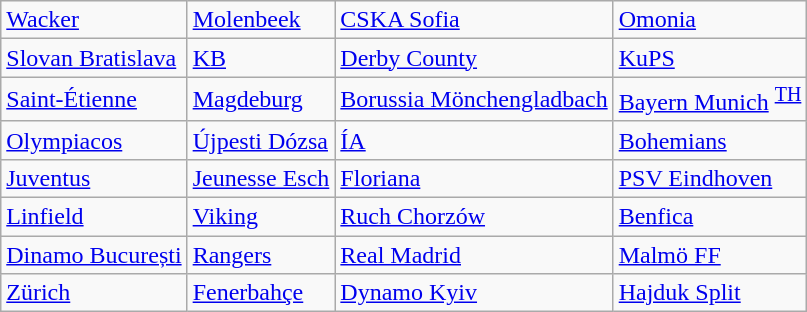<table class="wikitable">
<tr>
<td> <a href='#'>Wacker</a> </td>
<td> <a href='#'>Molenbeek</a> </td>
<td> <a href='#'>CSKA Sofia</a> </td>
<td> <a href='#'>Omonia</a> </td>
</tr>
<tr>
<td> <a href='#'>Slovan Bratislava</a> </td>
<td> <a href='#'>KB</a> </td>
<td> <a href='#'>Derby County</a> </td>
<td> <a href='#'>KuPS</a> </td>
</tr>
<tr>
<td> <a href='#'>Saint-Étienne</a> </td>
<td> <a href='#'>Magdeburg</a> </td>
<td> <a href='#'>Borussia Mönchengladbach</a> </td>
<td> <a href='#'>Bayern Munich</a> <sup><a href='#'>TH</a></sup></td>
</tr>
<tr>
<td> <a href='#'>Olympiacos</a> </td>
<td> <a href='#'>Újpesti Dózsa</a> </td>
<td> <a href='#'>ÍA</a> </td>
<td> <a href='#'>Bohemians</a> </td>
</tr>
<tr>
<td> <a href='#'>Juventus</a> </td>
<td> <a href='#'>Jeunesse Esch</a> </td>
<td> <a href='#'>Floriana</a> </td>
<td> <a href='#'>PSV Eindhoven</a> </td>
</tr>
<tr>
<td> <a href='#'>Linfield</a> </td>
<td> <a href='#'>Viking</a> </td>
<td> <a href='#'>Ruch Chorzów</a> </td>
<td> <a href='#'>Benfica</a> </td>
</tr>
<tr>
<td> <a href='#'>Dinamo București</a> </td>
<td> <a href='#'>Rangers</a> </td>
<td> <a href='#'>Real Madrid</a> </td>
<td> <a href='#'>Malmö FF</a> </td>
</tr>
<tr>
<td> <a href='#'>Zürich</a> </td>
<td> <a href='#'>Fenerbahçe</a> </td>
<td> <a href='#'>Dynamo Kyiv</a> </td>
<td> <a href='#'>Hajduk Split</a> </td>
</tr>
</table>
